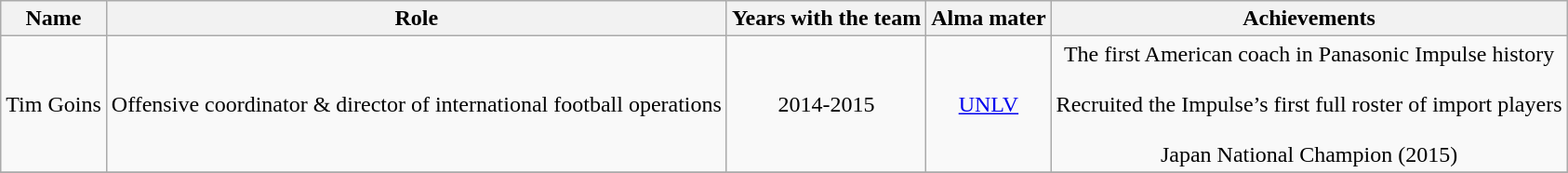<table class="wikitable" style="text-align:center">
<tr>
<th>Name</th>
<th>Role</th>
<th>Years with the team</th>
<th>Alma mater</th>
<th>Achievements</th>
</tr>
<tr>
<td>Tim Goins</td>
<td>Offensive coordinator & director of international football operations</td>
<td>2014-2015</td>
<td><a href='#'>UNLV</a></td>
<td>The first American coach in Panasonic Impulse history<br><br>Recruited the Impulse’s first full roster of import players<br><br>Japan National Champion (2015)</td>
</tr>
<tr>
</tr>
</table>
